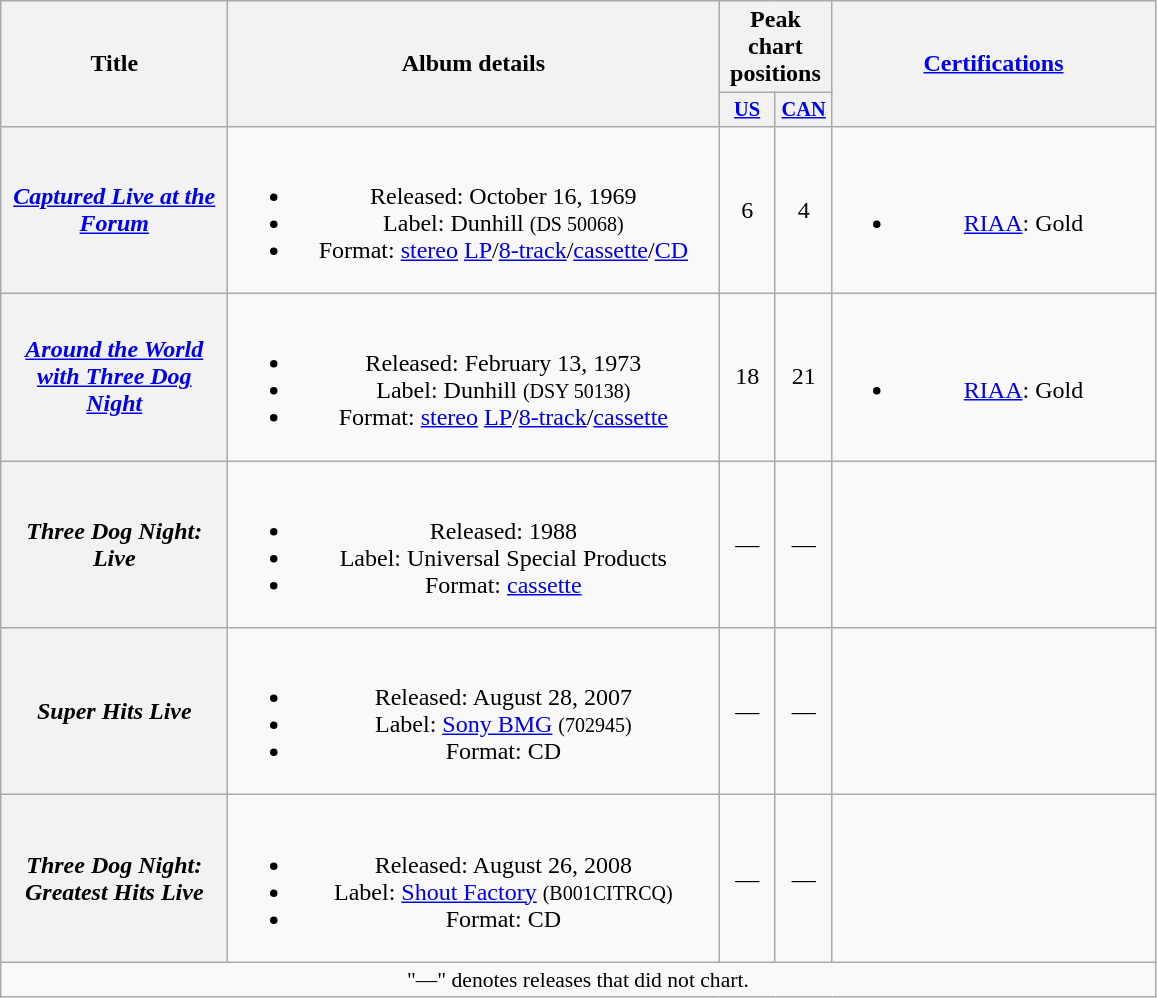<table class="wikitable plainrowheaders" style="text-align:center;">
<tr>
<th scope="col" rowspan="2" style="width:9em;">Title</th>
<th scope="col" rowspan="2" style="width:20em;">Album details<br></th>
<th scope="col" colspan="2">Peak chart positions</th>
<th scope="col" rowspan="2" style="width:13em;"><a href='#'>Certifications</a><br></th>
</tr>
<tr>
<th scope="col" style="width:2.3em;font-size:85%;"><a href='#'>US</a><br></th>
<th scope="col" style="width:2.3em;font-size:85%;"><a href='#'>CAN</a><br></th>
</tr>
<tr>
<th scope="row"><em><a href='#'>Captured Live at the Forum</a></em></th>
<td><br><ul><li>Released: October 16, 1969</li><li>Label: Dunhill <small>(DS 50068)</small></li><li>Format: <a href='#'>stereo</a> <a href='#'>LP</a>/<a href='#'>8-track</a>/<a href='#'>cassette</a>/<a href='#'>CD</a></li></ul></td>
<td>6</td>
<td>4</td>
<td><br><ul><li><a href='#'>RIAA</a>: Gold</li></ul></td>
</tr>
<tr>
<th scope="row"><em><a href='#'>Around the World with Three Dog Night</a></em></th>
<td><br><ul><li>Released: February 13, 1973</li><li>Label: Dunhill <small>(DSY 50138)</small></li><li>Format: <a href='#'>stereo</a> <a href='#'>LP</a>/<a href='#'>8-track</a>/<a href='#'>cassette</a></li></ul></td>
<td>18</td>
<td>21</td>
<td><br><ul><li><a href='#'>RIAA</a>: Gold</li></ul></td>
</tr>
<tr>
<th scope="row"><em>Three Dog Night: Live</em></th>
<td><br><ul><li>Released: 1988</li><li>Label: Universal Special Products</li><li>Format: <a href='#'>cassette</a></li></ul></td>
<td>—</td>
<td>—</td>
<td></td>
</tr>
<tr>
<th scope="row"><em>Super Hits Live</em></th>
<td><br><ul><li>Released: August 28, 2007</li><li>Label: <a href='#'>Sony BMG</a> <small>(702945)</small></li><li>Format: CD</li></ul></td>
<td>—</td>
<td>—</td>
<td></td>
</tr>
<tr>
<th scope="row"><em>Three Dog Night: Greatest Hits Live</em></th>
<td><br><ul><li>Released: August 26, 2008</li><li>Label: <a href='#'>Shout Factory</a> <small>(B001CITRCQ)</small></li><li>Format: CD</li></ul></td>
<td>—</td>
<td>—</td>
<td></td>
</tr>
<tr>
<td colspan="5" style="font-size:90%">"—" denotes releases that did not chart.</td>
</tr>
</table>
